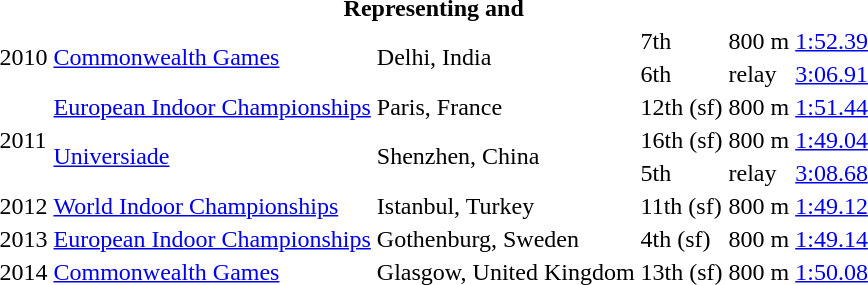<table>
<tr>
<th colspan="6">Representing  and </th>
</tr>
<tr>
<td rowspan=2>2010</td>
<td rowspan=2><a href='#'>Commonwealth Games</a></td>
<td rowspan=2>Delhi, India</td>
<td>7th</td>
<td>800 m</td>
<td><a href='#'>1:52.39</a></td>
</tr>
<tr>
<td>6th</td>
<td> relay</td>
<td><a href='#'>3:06.91</a></td>
</tr>
<tr>
<td rowspan=3>2011</td>
<td><a href='#'>European Indoor Championships</a></td>
<td>Paris, France</td>
<td>12th (sf)</td>
<td>800 m</td>
<td><a href='#'>1:51.44</a></td>
</tr>
<tr>
<td rowspan=2><a href='#'>Universiade</a></td>
<td rowspan=2>Shenzhen, China</td>
<td>16th (sf)</td>
<td>800 m</td>
<td><a href='#'>1:49.04</a></td>
</tr>
<tr>
<td>5th</td>
<td> relay</td>
<td><a href='#'>3:08.68</a></td>
</tr>
<tr>
<td>2012</td>
<td><a href='#'>World Indoor Championships</a></td>
<td>Istanbul, Turkey</td>
<td>11th (sf)</td>
<td>800 m</td>
<td><a href='#'>1:49.12</a></td>
</tr>
<tr>
<td>2013</td>
<td><a href='#'>European Indoor Championships</a></td>
<td>Gothenburg, Sweden</td>
<td>4th (sf)</td>
<td>800 m</td>
<td><a href='#'>1:49.14</a></td>
</tr>
<tr>
<td>2014</td>
<td><a href='#'>Commonwealth Games</a></td>
<td>Glasgow, United Kingdom</td>
<td>13th (sf)</td>
<td>800 m</td>
<td><a href='#'>1:50.08</a></td>
</tr>
</table>
